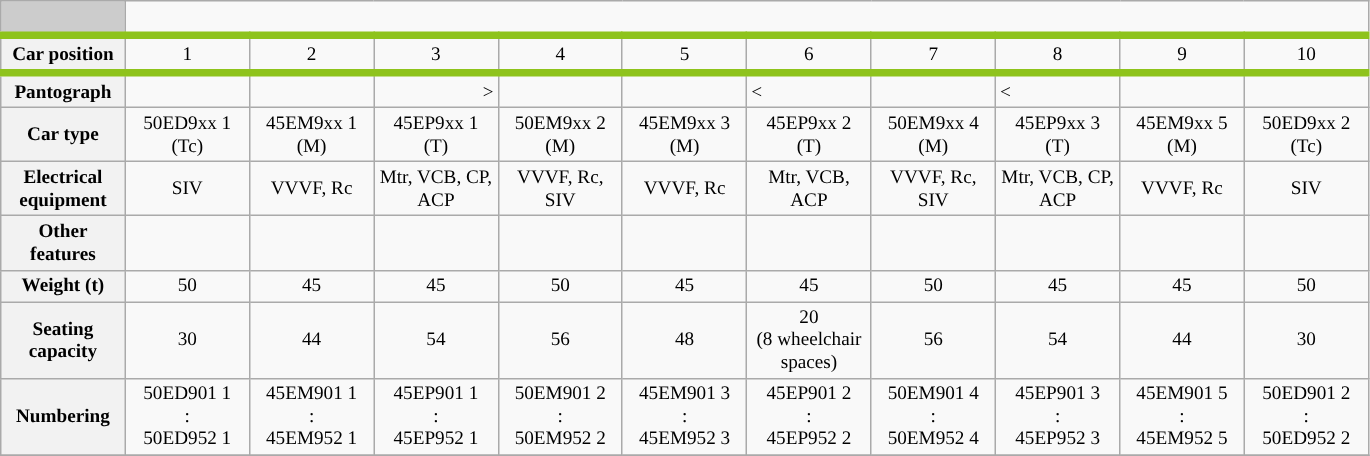<table class="wikitable" summary="EMU900" style="text-align: center; font-size:80%;">
<tr>
<td style="background:#ccc; width:6em;"> </td>
<td colspan="10"></td>
</tr>
<tr style="border-top:solid 5px #8EC31C">
<th style="width:6em;">Car position</th>
<td style="width:6em;">1</td>
<td style="width:6em;">2</td>
<td style="width:6em;">3</td>
<td style="width:6em;">4</td>
<td style="width:6em;">5</td>
<td style="width:6em;">6</td>
<td style="width:6em;">7</td>
<td style="width:6em;">8</td>
<td style="width:6em;">9</td>
<td style="width:6em;">10</td>
</tr>
<tr style="border-top:solid 5px #8EC31C">
<th>Pantograph</th>
<td></td>
<td></td>
<td style="text-align: right;">></td>
<td></td>
<td></td>
<td style="text-align: left;"><</td>
<td></td>
<td style="text-align: left;"><</td>
<td></td>
<td></td>
</tr>
<tr>
<th>Car type</th>
<td>50ED9xx 1<br>(Tc)</td>
<td>45EM9xx 1<br>(M)</td>
<td>45EP9xx 1<br>(T)</td>
<td>50EM9xx 2<br>(M)</td>
<td>45EM9xx 3<br>(M)</td>
<td>45EP9xx 2<br>(T)</td>
<td>50EM9xx 4<br>(M)</td>
<td>45EP9xx 3<br>(T)</td>
<td>45EM9xx 5<br>(M)</td>
<td>50ED9xx 2<br>(Tc)</td>
</tr>
<tr>
<th>Electrical equipment</th>
<td>SIV</td>
<td>VVVF, Rc</td>
<td>Mtr, VCB, CP, ACP</td>
<td>VVVF, Rc, SIV</td>
<td>VVVF, Rc</td>
<td>Mtr, VCB, ACP</td>
<td>VVVF, Rc, SIV</td>
<td>Mtr, VCB, CP, ACP</td>
<td>VVVF, Rc</td>
<td>SIV</td>
</tr>
<tr>
<th>Other features</th>
<td></td>
<td></td>
<td></td>
<td></td>
<td></td>
<td></td>
<td></td>
<td></td>
<td></td>
<td> </td>
</tr>
<tr>
<th>Weight (t)</th>
<td>50</td>
<td>45</td>
<td>45</td>
<td>50</td>
<td>45</td>
<td>45</td>
<td>50</td>
<td>45</td>
<td>45</td>
<td>50</td>
</tr>
<tr>
<th>Seating capacity</th>
<td>30</td>
<td>44</td>
<td>54</td>
<td>56</td>
<td>48</td>
<td>20<br>(8 wheelchair spaces)</td>
<td>56</td>
<td>54</td>
<td>44</td>
<td>30</td>
</tr>
<tr>
<th>Numbering</th>
<td>50ED901 1<br>:<br>50ED952 1</td>
<td>45EM901 1<br>:<br>45EM952 1</td>
<td>45EP901 1<br>:<br>45EP952 1</td>
<td>50EM901 2<br>:<br>50EM952 2</td>
<td>45EM901 3<br>:<br>45EM952 3</td>
<td>45EP901 2<br>:<br>45EP952 2</td>
<td>50EM901 4<br>:<br>50EM952 4</td>
<td>45EP901 3<br>:<br>45EP952 3</td>
<td>45EM901 5<br>:<br>45EM952 5</td>
<td>50ED901 2<br>:<br>50ED952 2</td>
</tr>
<tr>
</tr>
</table>
